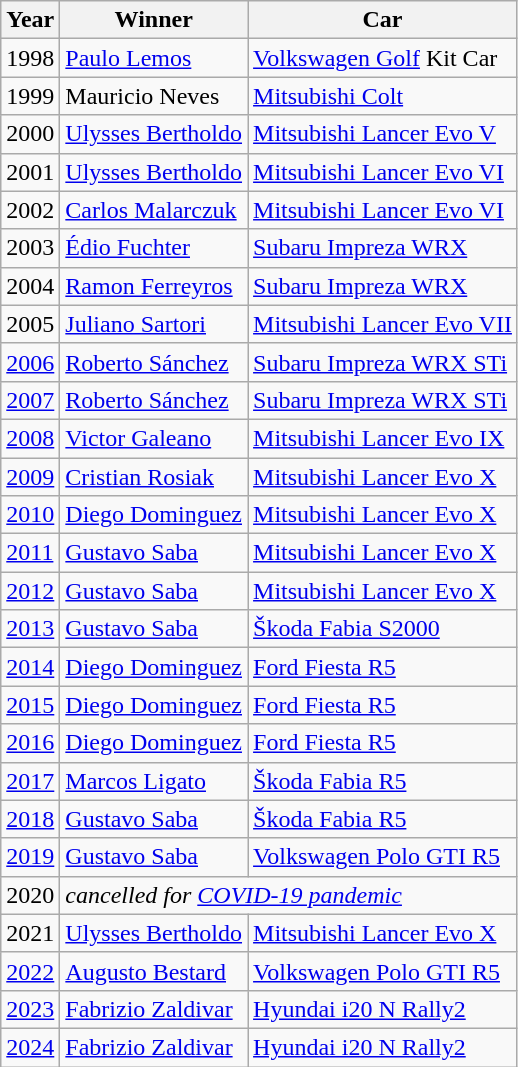<table class="wikitable sortable">
<tr>
<th>Year</th>
<th>Winner</th>
<th>Car</th>
</tr>
<tr>
<td>1998</td>
<td> <a href='#'>Paulo Lemos</a></td>
<td><a href='#'>Volkswagen Golf</a> Kit Car</td>
</tr>
<tr>
<td>1999</td>
<td> Mauricio Neves</td>
<td><a href='#'>Mitsubishi Colt</a></td>
</tr>
<tr>
<td>2000</td>
<td> <a href='#'>Ulysses Bertholdo</a></td>
<td><a href='#'>Mitsubishi Lancer Evo V</a></td>
</tr>
<tr>
<td>2001</td>
<td> <a href='#'>Ulysses Bertholdo</a></td>
<td><a href='#'>Mitsubishi Lancer Evo VI</a></td>
</tr>
<tr>
<td>2002</td>
<td> <a href='#'>Carlos Malarczuk</a></td>
<td><a href='#'>Mitsubishi Lancer Evo VI</a></td>
</tr>
<tr>
<td>2003</td>
<td> <a href='#'>Édio Fuchter</a></td>
<td><a href='#'>Subaru Impreza WRX</a></td>
</tr>
<tr>
<td>2004</td>
<td> <a href='#'>Ramon Ferreyros</a></td>
<td><a href='#'>Subaru Impreza WRX</a></td>
</tr>
<tr>
<td>2005</td>
<td> <a href='#'>Juliano Sartori</a></td>
<td><a href='#'>Mitsubishi Lancer Evo VII</a></td>
</tr>
<tr>
<td><a href='#'>2006</a></td>
<td> <a href='#'>Roberto Sánchez</a></td>
<td><a href='#'>Subaru Impreza WRX STi</a></td>
</tr>
<tr>
<td><a href='#'>2007</a></td>
<td> <a href='#'>Roberto Sánchez</a></td>
<td><a href='#'>Subaru Impreza WRX STi</a></td>
</tr>
<tr>
<td><a href='#'>2008</a></td>
<td> <a href='#'>Victor Galeano</a></td>
<td><a href='#'>Mitsubishi Lancer Evo IX</a></td>
</tr>
<tr>
<td><a href='#'>2009</a></td>
<td> <a href='#'>Cristian Rosiak</a></td>
<td><a href='#'>Mitsubishi Lancer Evo X</a></td>
</tr>
<tr>
<td><a href='#'>2010</a></td>
<td> <a href='#'>Diego Dominguez</a></td>
<td><a href='#'>Mitsubishi Lancer Evo X</a></td>
</tr>
<tr>
<td><a href='#'>2011</a></td>
<td> <a href='#'>Gustavo Saba</a></td>
<td><a href='#'>Mitsubishi Lancer Evo X</a></td>
</tr>
<tr>
<td><a href='#'>2012</a></td>
<td> <a href='#'>Gustavo Saba</a></td>
<td><a href='#'>Mitsubishi Lancer Evo X</a></td>
</tr>
<tr>
<td><a href='#'>2013</a></td>
<td> <a href='#'>Gustavo Saba</a></td>
<td><a href='#'>Škoda Fabia S2000</a></td>
</tr>
<tr>
<td><a href='#'>2014</a></td>
<td> <a href='#'>Diego Dominguez</a></td>
<td><a href='#'>Ford Fiesta R5</a></td>
</tr>
<tr>
<td><a href='#'>2015</a></td>
<td> <a href='#'>Diego Dominguez</a></td>
<td><a href='#'>Ford Fiesta R5</a></td>
</tr>
<tr>
<td><a href='#'>2016</a></td>
<td> <a href='#'>Diego Dominguez</a></td>
<td><a href='#'>Ford Fiesta R5</a></td>
</tr>
<tr>
<td><a href='#'>2017</a></td>
<td> <a href='#'>Marcos Ligato</a></td>
<td><a href='#'>Škoda Fabia R5</a></td>
</tr>
<tr>
<td><a href='#'>2018</a></td>
<td> <a href='#'>Gustavo Saba</a></td>
<td><a href='#'>Škoda Fabia R5</a></td>
</tr>
<tr>
<td><a href='#'>2019</a></td>
<td> <a href='#'>Gustavo Saba</a></td>
<td><a href='#'>Volkswagen Polo GTI R5</a></td>
</tr>
<tr>
<td>2020</td>
<td colspan=2><em>cancelled for <a href='#'>COVID-19 pandemic</a></em></td>
</tr>
<tr>
<td>2021</td>
<td> <a href='#'>Ulysses Bertholdo</a></td>
<td><a href='#'>Mitsubishi Lancer Evo X</a></td>
</tr>
<tr>
<td><a href='#'>2022</a></td>
<td> <a href='#'>Augusto Bestard</a></td>
<td><a href='#'>Volkswagen Polo GTI R5</a></td>
</tr>
<tr>
<td><a href='#'>2023</a></td>
<td> <a href='#'>Fabrizio Zaldivar</a></td>
<td><a href='#'>Hyundai i20 N Rally2</a></td>
</tr>
<tr>
<td><a href='#'>2024</a></td>
<td> <a href='#'>Fabrizio Zaldivar</a></td>
<td><a href='#'>Hyundai i20 N Rally2</a></td>
</tr>
</table>
